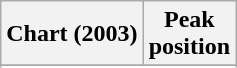<table class="wikitable sortable plainrowheaders" style="text-align:center">
<tr>
<th scope="col">Chart (2003)</th>
<th scope="col">Peak<br> position</th>
</tr>
<tr>
</tr>
<tr>
</tr>
<tr>
</tr>
</table>
